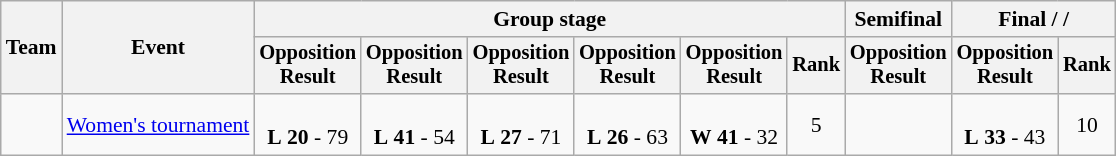<table class=wikitable style=font-size:90%>
<tr>
<th rowspan=2>Team</th>
<th rowspan=2>Event</th>
<th colspan=6>Group stage</th>
<th>Semifinal</th>
<th colspan=2>Final /  / </th>
</tr>
<tr style=font-size:95%>
<th>Opposition<br>Result</th>
<th>Opposition<br>Result</th>
<th>Opposition<br>Result</th>
<th>Opposition<br>Result</th>
<th>Opposition<br>Result</th>
<th>Rank</th>
<th>Opposition<br>Result</th>
<th>Opposition<br>Result</th>
<th>Rank</th>
</tr>
<tr align=center>
<td align=left></td>
<td align=left><a href='#'>Women's tournament</a></td>
<td><br><strong>L</strong> <strong>20</strong> - 79</td>
<td><br><strong>L</strong> <strong>41</strong> - 54</td>
<td><br><strong>L</strong> <strong>27</strong> - 71</td>
<td><br><strong>L</strong> <strong>26</strong> - 63</td>
<td><br><strong>W</strong> <strong>41</strong> - 32</td>
<td>5</td>
<td></td>
<td><br><strong>L</strong> <strong>33</strong> - 43</td>
<td>10</td>
</tr>
</table>
